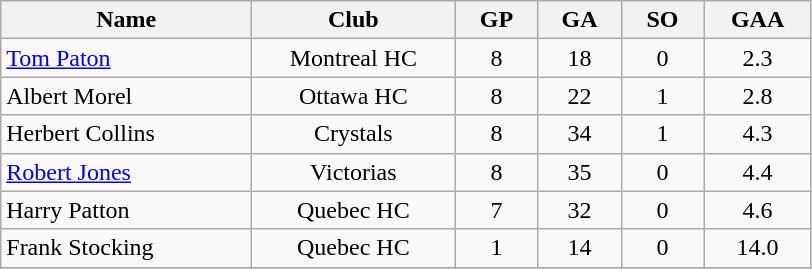<table class="wikitable" style="text-align:center;">
<tr>
<th style="width:10em">Name</th>
<th style="width:8em">Club</th>
<th style="width:3em">GP</th>
<th style="width:3em">GA</th>
<th style="width:3em">SO</th>
<th style="width:4em">GAA</th>
</tr>
<tr>
<td align="left"><a href='#'> Tom Paton</a></td>
<td>Montreal HC</td>
<td>8</td>
<td>18</td>
<td>0</td>
<td>2.3</td>
</tr>
<tr>
<td align="left">Albert Morel</td>
<td>Ottawa HC</td>
<td>8</td>
<td>22</td>
<td>1</td>
<td>2.8</td>
</tr>
<tr>
<td align="left">Herbert Collins</td>
<td>Crystals</td>
<td>8</td>
<td>34</td>
<td>1</td>
<td>4.3</td>
</tr>
<tr>
<td align="left"><a href='#'> Robert Jones</a></td>
<td>Victorias</td>
<td>8</td>
<td>35</td>
<td>0</td>
<td>4.4</td>
</tr>
<tr>
<td align="left">Harry Patton</td>
<td>Quebec HC</td>
<td>7</td>
<td>32</td>
<td>0</td>
<td>4.6</td>
</tr>
<tr>
<td align="left">Frank Stocking</td>
<td>Quebec HC</td>
<td>1</td>
<td>14</td>
<td>0</td>
<td>14.0</td>
</tr>
<tr>
</tr>
</table>
